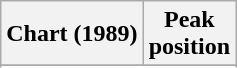<table class="wikitable sortable plainrowheaders" style="text-align:center">
<tr>
<th scope="col">Chart (1989)</th>
<th scope="col">Peak<br>position</th>
</tr>
<tr>
</tr>
<tr>
</tr>
<tr>
</tr>
<tr>
</tr>
<tr>
</tr>
<tr>
</tr>
<tr>
</tr>
</table>
